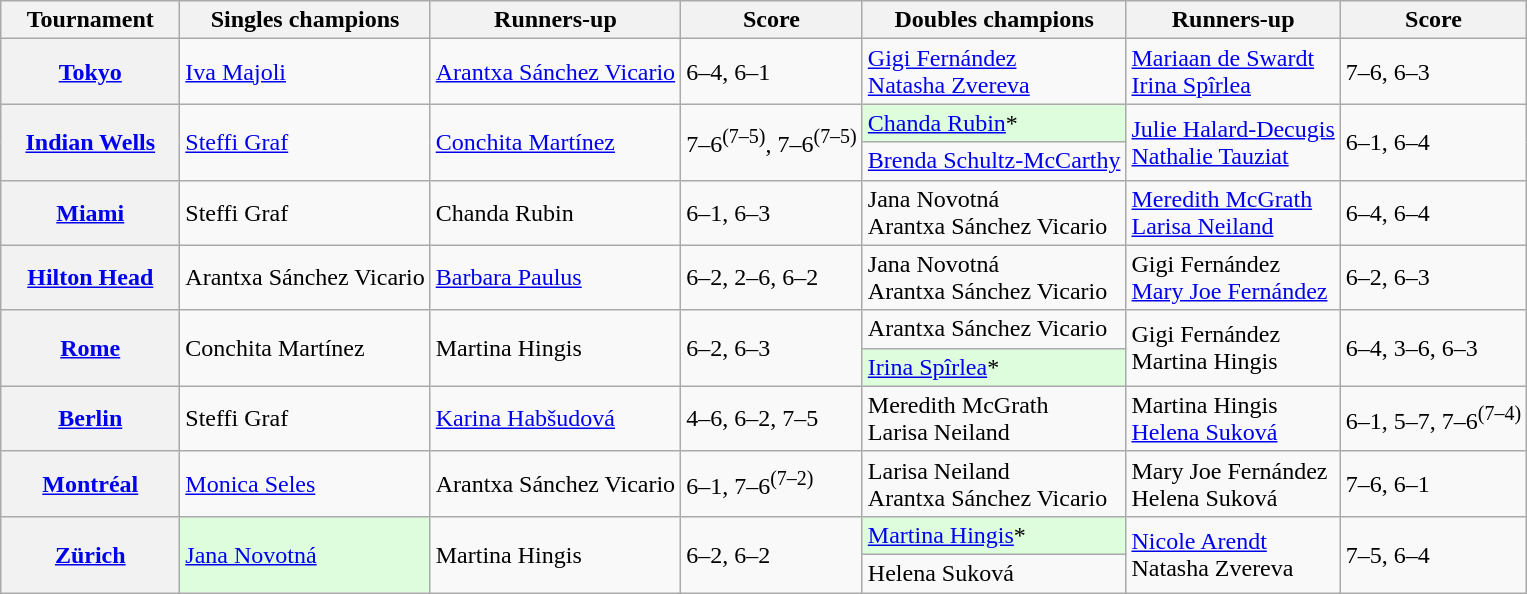<table class="wikitable plainrowheaders">
<tr>
<th scope="col" style="min-width:7em">Tournament</th>
<th scope="col">Singles champions</th>
<th scope="col">Runners-up</th>
<th scope="col">Score</th>
<th scope="col">Doubles champions</th>
<th scope="col">Runners-up</th>
<th scope="col">Score</th>
</tr>
<tr>
<th scope="row"><strong><a href='#'>Tokyo</a></strong><br></th>
<td> <a href='#'>Iva Majoli</a></td>
<td> <a href='#'>Arantxa Sánchez Vicario</a></td>
<td>6–4, 6–1</td>
<td> <a href='#'>Gigi Fernández</a> <br>  <a href='#'>Natasha Zvereva</a></td>
<td> <a href='#'>Mariaan de Swardt</a> <br>  <a href='#'>Irina Spîrlea</a></td>
<td>7–6, 6–3</td>
</tr>
<tr>
<th scope="row" rowspan=2><strong><a href='#'>Indian Wells</a></strong><br></th>
<td rowspan="2"> <a href='#'>Steffi Graf</a></td>
<td rowspan="2"> <a href='#'>Conchita Martínez</a></td>
<td rowspan="2">7–6<sup>(7–5)</sup>, 7–6<sup>(7–5)</sup></td>
<td style="background:#ddfddd"> <a href='#'>Chanda Rubin</a>*</td>
<td rowspan="2"> <a href='#'>Julie Halard-Decugis</a> <br>  <a href='#'>Nathalie Tauziat</a></td>
<td rowspan="2">6–1, 6–4</td>
</tr>
<tr>
<td> <a href='#'>Brenda Schultz-McCarthy</a></td>
</tr>
<tr>
<th scope="row"><strong><a href='#'>Miami</a></strong><br></th>
<td> Steffi Graf</td>
<td> Chanda Rubin</td>
<td>6–1, 6–3</td>
<td> Jana Novotná <br>  Arantxa Sánchez Vicario</td>
<td> <a href='#'>Meredith McGrath</a> <br>  <a href='#'>Larisa Neiland</a></td>
<td>6–4, 6–4</td>
</tr>
<tr>
<th scope="row"><strong><a href='#'>Hilton Head</a></strong><br></th>
<td> Arantxa Sánchez Vicario</td>
<td> <a href='#'>Barbara Paulus</a></td>
<td>6–2, 2–6, 6–2</td>
<td> Jana Novotná <br>  Arantxa Sánchez Vicario</td>
<td> Gigi Fernández <br>  <a href='#'>Mary Joe Fernández</a></td>
<td>6–2, 6–3</td>
</tr>
<tr>
<th scope="row" rowspan=2><strong><a href='#'>Rome</a></strong><br></th>
<td rowspan="2"> Conchita Martínez</td>
<td rowspan="2"> Martina Hingis</td>
<td rowspan="2">6–2, 6–3</td>
<td> Arantxa Sánchez Vicario</td>
<td rowspan="2"> Gigi Fernández <br>  Martina Hingis</td>
<td rowspan="2">6–4, 3–6, 6–3</td>
</tr>
<tr>
<td style="background:#ddfddd"> <a href='#'>Irina Spîrlea</a>*</td>
</tr>
<tr>
<th scope="row"><strong><a href='#'>Berlin</a></strong><br></th>
<td> Steffi Graf</td>
<td> <a href='#'>Karina Habšudová</a></td>
<td>4–6, 6–2, 7–5</td>
<td> Meredith McGrath <br>  Larisa Neiland</td>
<td> Martina Hingis <br>  <a href='#'>Helena Suková</a></td>
<td>6–1, 5–7, 7–6<sup>(7–4)</sup></td>
</tr>
<tr>
<th scope="row"><strong><a href='#'>Montréal</a></strong><br></th>
<td> <a href='#'>Monica Seles</a></td>
<td> Arantxa Sánchez Vicario</td>
<td>6–1, 7–6<sup>(7–2)</sup></td>
<td> Larisa Neiland <br>  Arantxa Sánchez Vicario</td>
<td> Mary Joe Fernández <br>  Helena Suková</td>
<td>7–6, 6–1</td>
</tr>
<tr>
<th scope="row" rowspan=2><strong><a href='#'>Zürich</a></strong><br></th>
<td rowspan="2" style="background:#ddfddd"> <a href='#'>Jana Novotná</a></td>
<td rowspan="2"> Martina Hingis</td>
<td rowspan="2">6–2, 6–2</td>
<td style="background:#ddfddd"> <a href='#'>Martina Hingis</a>*</td>
<td rowspan="2"> <a href='#'>Nicole Arendt</a> <br>  Natasha Zvereva</td>
<td rowspan="2">7–5, 6–4</td>
</tr>
<tr>
<td> Helena Suková</td>
</tr>
</table>
